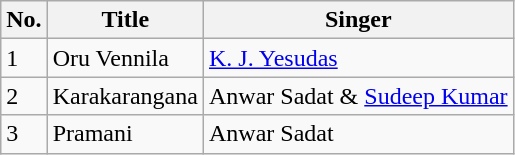<table class='wikitable'>
<tr>
<th>No.</th>
<th>Title</th>
<th>Singer</th>
</tr>
<tr>
<td>1</td>
<td>Oru Vennila</td>
<td><a href='#'>K. J. Yesudas</a></td>
</tr>
<tr>
<td>2</td>
<td>Karakarangana</td>
<td>Anwar Sadat & <a href='#'>Sudeep Kumar</a></td>
</tr>
<tr>
<td>3</td>
<td>Pramani</td>
<td>Anwar Sadat</td>
</tr>
</table>
